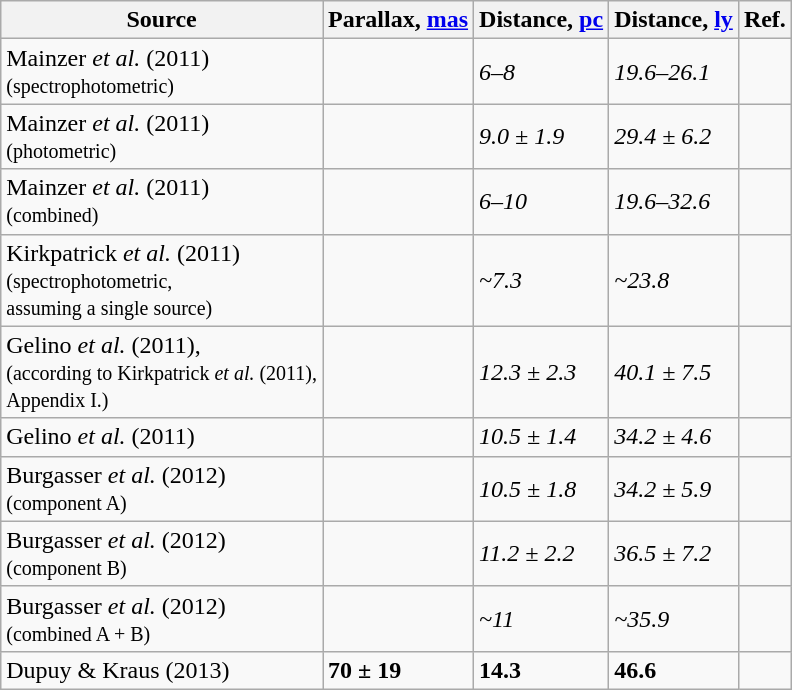<table class="wikitable">
<tr>
<th>Source</th>
<th>Parallax, <a href='#'>mas</a></th>
<th>Distance, <a href='#'>pc</a></th>
<th>Distance, <a href='#'>ly</a></th>
<th>Ref.</th>
</tr>
<tr>
<td>Mainzer <em>et al.</em> (2011)<br><small>(spectrophotometric)</small></td>
<td></td>
<td><em>6–8</em></td>
<td><em>19.6–26.1</em></td>
<td></td>
</tr>
<tr>
<td>Mainzer <em>et al.</em> (2011)<br><small>(photometric)</small></td>
<td></td>
<td><em>9.0 ± 1.9</em></td>
<td><em>29.4 ± 6.2</em></td>
<td></td>
</tr>
<tr>
<td>Mainzer <em>et al.</em> (2011)<br><small>(combined)</small></td>
<td></td>
<td><em>6–10</em></td>
<td><em>19.6–32.6</em></td>
<td></td>
</tr>
<tr>
<td>Kirkpatrick <em>et al.</em> (2011)<br><small>(spectrophotometric,<br>assuming a single source)</small></td>
<td></td>
<td><em>~7.3</em></td>
<td><em>~23.8</em></td>
<td></td>
</tr>
<tr>
<td>Gelino <em>et al.</em> (2011),<br><small>(according to Kirkpatrick <em>et al.</em> (2011),<br>Appendix I.)</small></td>
<td></td>
<td><em>12.3 ± 2.3</em></td>
<td><em>40.1 ± 7.5</em></td>
<td></td>
</tr>
<tr>
<td>Gelino <em>et al.</em> (2011)</td>
<td></td>
<td><em>10.5 ± 1.4</em></td>
<td><em>34.2 ± 4.6</em></td>
<td></td>
</tr>
<tr>
<td>Burgasser <em>et al.</em> (2012)<br><small>(component A)</small></td>
<td></td>
<td><em>10.5 ± 1.8</em></td>
<td><em>34.2 ± 5.9</em></td>
<td></td>
</tr>
<tr>
<td>Burgasser <em>et al.</em> (2012)<br><small>(component B)</small></td>
<td></td>
<td><em>11.2 ± 2.2</em></td>
<td><em>36.5 ± 7.2</em></td>
<td></td>
</tr>
<tr>
<td>Burgasser <em>et al.</em> (2012)<br><small>(combined A + B)</small></td>
<td></td>
<td><em>~11</em></td>
<td><em>~35.9</em></td>
<td></td>
</tr>
<tr>
<td>Dupuy & Kraus (2013)</td>
<td><strong>70 ± 19</strong></td>
<td><strong>14.3</strong></td>
<td><strong>46.6</strong></td>
<td></td>
</tr>
</table>
